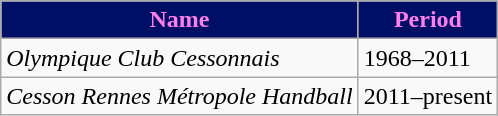<table class="wikitable" style="text-align: left">
<tr>
<th style="color:#FF7FED; background:#000F66">Name</th>
<th style="color:#FF7FED; background:#000F66">Period</th>
</tr>
<tr>
<td align=left><em>Olympique Club Cessonnais</em></td>
<td>1968–2011</td>
</tr>
<tr>
<td align=left><em>Cesson Rennes Métropole Handball</em></td>
<td>2011–present</td>
</tr>
</table>
